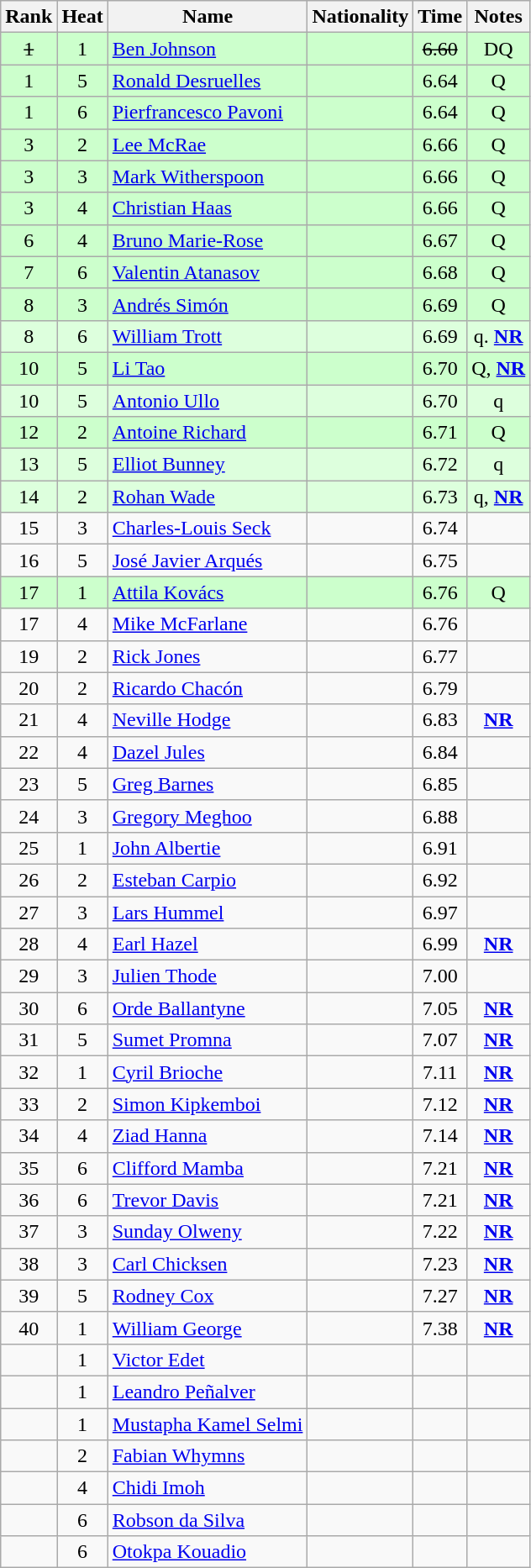<table class="wikitable sortable" style="text-align:center">
<tr>
<th>Rank</th>
<th>Heat</th>
<th>Name</th>
<th>Nationality</th>
<th>Time</th>
<th>Notes</th>
</tr>
<tr bgcolor=ccffcc>
<td><s>1 </s></td>
<td>1</td>
<td align="left"><a href='#'>Ben Johnson</a></td>
<td align=left></td>
<td><s>6.60 </s></td>
<td>DQ</td>
</tr>
<tr bgcolor=ccffcc>
<td>1</td>
<td>5</td>
<td align="left"><a href='#'>Ronald Desruelles</a></td>
<td align=left></td>
<td>6.64</td>
<td>Q</td>
</tr>
<tr bgcolor=ccffcc>
<td>1</td>
<td>6</td>
<td align="left"><a href='#'>Pierfrancesco Pavoni</a></td>
<td align=left></td>
<td>6.64</td>
<td>Q</td>
</tr>
<tr bgcolor=ccffcc>
<td>3</td>
<td>2</td>
<td align="left"><a href='#'>Lee McRae</a></td>
<td align=left></td>
<td>6.66</td>
<td>Q</td>
</tr>
<tr bgcolor=ccffcc>
<td>3</td>
<td>3</td>
<td align="left"><a href='#'>Mark Witherspoon</a></td>
<td align=left></td>
<td>6.66</td>
<td>Q</td>
</tr>
<tr bgcolor=ccffcc>
<td>3</td>
<td>4</td>
<td align="left"><a href='#'>Christian Haas</a></td>
<td align=left></td>
<td>6.66</td>
<td>Q</td>
</tr>
<tr bgcolor=ccffcc>
<td>6</td>
<td>4</td>
<td align="left"><a href='#'>Bruno Marie-Rose</a></td>
<td align=left></td>
<td>6.67</td>
<td>Q</td>
</tr>
<tr bgcolor=ccffcc>
<td>7</td>
<td>6</td>
<td align="left"><a href='#'>Valentin Atanasov</a></td>
<td align=left></td>
<td>6.68</td>
<td>Q</td>
</tr>
<tr bgcolor=ccffcc>
<td>8</td>
<td>3</td>
<td align="left"><a href='#'>Andrés Simón</a></td>
<td align=left></td>
<td>6.69</td>
<td>Q</td>
</tr>
<tr bgcolor=ddffdd>
<td>8</td>
<td>6</td>
<td align="left"><a href='#'>William Trott</a></td>
<td align=left></td>
<td>6.69</td>
<td>q. <strong><a href='#'>NR</a></strong></td>
</tr>
<tr bgcolor=ccffcc>
<td>10</td>
<td>5</td>
<td align="left"><a href='#'>Li Tao</a></td>
<td align=left></td>
<td>6.70</td>
<td>Q, <strong><a href='#'>NR</a></strong></td>
</tr>
<tr bgcolor=ddffdd>
<td>10</td>
<td>5</td>
<td align="left"><a href='#'>Antonio Ullo</a></td>
<td align=left></td>
<td>6.70</td>
<td>q</td>
</tr>
<tr bgcolor=ccffcc>
<td>12</td>
<td>2</td>
<td align="left"><a href='#'>Antoine Richard</a></td>
<td align=left></td>
<td>6.71</td>
<td>Q</td>
</tr>
<tr bgcolor=ddffdd>
<td>13</td>
<td>5</td>
<td align="left"><a href='#'>Elliot Bunney</a></td>
<td align=left></td>
<td>6.72</td>
<td>q</td>
</tr>
<tr bgcolor=ddffdd>
<td>14</td>
<td>2</td>
<td align="left"><a href='#'>Rohan Wade</a></td>
<td align=left></td>
<td>6.73</td>
<td>q, <strong><a href='#'>NR</a></strong></td>
</tr>
<tr>
<td>15</td>
<td>3</td>
<td align="left"><a href='#'>Charles-Louis Seck</a></td>
<td align=left></td>
<td>6.74</td>
<td></td>
</tr>
<tr>
<td>16</td>
<td>5</td>
<td align="left"><a href='#'>José Javier Arqués</a></td>
<td align=left></td>
<td>6.75</td>
<td></td>
</tr>
<tr bgcolor=ccffcc>
<td>17</td>
<td>1</td>
<td align="left"><a href='#'>Attila Kovács</a></td>
<td align=left></td>
<td>6.76</td>
<td>Q</td>
</tr>
<tr>
<td>17</td>
<td>4</td>
<td align="left"><a href='#'>Mike McFarlane</a></td>
<td align=left></td>
<td>6.76</td>
<td></td>
</tr>
<tr>
<td>19</td>
<td>2</td>
<td align="left"><a href='#'>Rick Jones</a></td>
<td align=left></td>
<td>6.77</td>
<td></td>
</tr>
<tr>
<td>20</td>
<td>2</td>
<td align="left"><a href='#'>Ricardo Chacón</a></td>
<td align=left></td>
<td>6.79</td>
<td></td>
</tr>
<tr>
<td>21</td>
<td>4</td>
<td align="left"><a href='#'>Neville Hodge</a></td>
<td align=left></td>
<td>6.83</td>
<td><strong><a href='#'>NR</a></strong></td>
</tr>
<tr>
<td>22</td>
<td>4</td>
<td align="left"><a href='#'>Dazel Jules</a></td>
<td align=left></td>
<td>6.84</td>
<td></td>
</tr>
<tr>
<td>23</td>
<td>5</td>
<td align="left"><a href='#'>Greg Barnes</a></td>
<td align=left></td>
<td>6.85</td>
<td></td>
</tr>
<tr>
<td>24</td>
<td>3</td>
<td align="left"><a href='#'>Gregory Meghoo</a></td>
<td align=left></td>
<td>6.88</td>
<td></td>
</tr>
<tr>
<td>25</td>
<td>1</td>
<td align="left"><a href='#'>John Albertie</a></td>
<td align=left></td>
<td>6.91</td>
<td></td>
</tr>
<tr>
<td>26</td>
<td>2</td>
<td align="left"><a href='#'>Esteban Carpio</a></td>
<td align=left></td>
<td>6.92</td>
<td></td>
</tr>
<tr>
<td>27</td>
<td>3</td>
<td align="left"><a href='#'>Lars Hummel</a></td>
<td align=left></td>
<td>6.97</td>
<td></td>
</tr>
<tr>
<td>28</td>
<td>4</td>
<td align="left"><a href='#'>Earl Hazel</a></td>
<td align=left></td>
<td>6.99</td>
<td><strong><a href='#'>NR</a></strong></td>
</tr>
<tr>
<td>29</td>
<td>3</td>
<td align="left"><a href='#'>Julien Thode</a></td>
<td align=left></td>
<td>7.00</td>
<td></td>
</tr>
<tr>
<td>30</td>
<td>6</td>
<td align="left"><a href='#'>Orde Ballantyne</a></td>
<td align=left></td>
<td>7.05</td>
<td><strong><a href='#'>NR</a></strong></td>
</tr>
<tr>
<td>31</td>
<td>5</td>
<td align="left"><a href='#'>Sumet Promna</a></td>
<td align=left></td>
<td>7.07</td>
<td><strong><a href='#'>NR</a></strong></td>
</tr>
<tr>
<td>32</td>
<td>1</td>
<td align="left"><a href='#'>Cyril Brioche</a></td>
<td align=left></td>
<td>7.11</td>
<td><strong><a href='#'>NR</a></strong></td>
</tr>
<tr>
<td>33</td>
<td>2</td>
<td align="left"><a href='#'>Simon Kipkemboi</a></td>
<td align=left></td>
<td>7.12</td>
<td><strong><a href='#'>NR</a></strong></td>
</tr>
<tr>
<td>34</td>
<td>4</td>
<td align="left"><a href='#'>Ziad Hanna</a></td>
<td align=left></td>
<td>7.14</td>
<td><strong><a href='#'>NR</a></strong></td>
</tr>
<tr>
<td>35</td>
<td>6</td>
<td align="left"><a href='#'>Clifford Mamba</a></td>
<td align=left></td>
<td>7.21</td>
<td><strong><a href='#'>NR</a></strong></td>
</tr>
<tr>
<td>36</td>
<td>6</td>
<td align="left"><a href='#'>Trevor Davis</a></td>
<td align=left></td>
<td>7.21</td>
<td><strong><a href='#'>NR</a></strong></td>
</tr>
<tr>
<td>37</td>
<td>3</td>
<td align="left"><a href='#'>Sunday Olweny</a></td>
<td align=left></td>
<td>7.22</td>
<td><strong><a href='#'>NR</a></strong></td>
</tr>
<tr>
<td>38</td>
<td>3</td>
<td align="left"><a href='#'>Carl Chicksen</a></td>
<td align=left></td>
<td>7.23</td>
<td><strong><a href='#'>NR</a></strong></td>
</tr>
<tr>
<td>39</td>
<td>5</td>
<td align="left"><a href='#'>Rodney Cox</a></td>
<td align=left></td>
<td>7.27</td>
<td><strong><a href='#'>NR</a></strong></td>
</tr>
<tr>
<td>40</td>
<td>1</td>
<td align="left"><a href='#'>William George</a></td>
<td align=left></td>
<td>7.38</td>
<td><strong><a href='#'>NR</a></strong></td>
</tr>
<tr>
<td></td>
<td>1</td>
<td align="left"><a href='#'>Victor Edet</a></td>
<td align=left></td>
<td></td>
<td></td>
</tr>
<tr>
<td></td>
<td>1</td>
<td align="left"><a href='#'>Leandro Peñalver</a></td>
<td align=left></td>
<td></td>
<td></td>
</tr>
<tr>
<td></td>
<td>1</td>
<td align="left"><a href='#'>Mustapha Kamel Selmi</a></td>
<td align=left></td>
<td></td>
<td></td>
</tr>
<tr>
<td></td>
<td>2</td>
<td align="left"><a href='#'>Fabian Whymns</a></td>
<td align=left></td>
<td></td>
<td></td>
</tr>
<tr>
<td></td>
<td>4</td>
<td align="left"><a href='#'>Chidi Imoh</a></td>
<td align=left></td>
<td></td>
<td></td>
</tr>
<tr>
<td></td>
<td>6</td>
<td align="left"><a href='#'>Robson da Silva</a></td>
<td align=left></td>
<td></td>
<td></td>
</tr>
<tr>
<td></td>
<td>6</td>
<td align="left"><a href='#'>Otokpa Kouadio</a></td>
<td align=left></td>
<td></td>
<td></td>
</tr>
</table>
